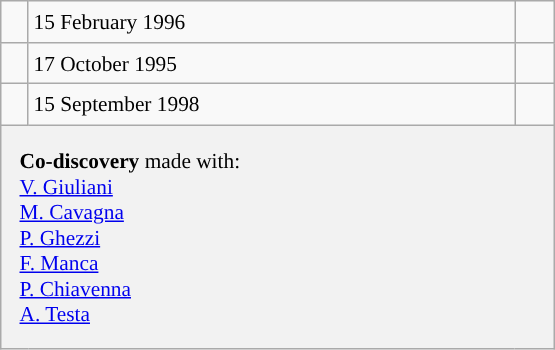<table class="wikitable" style="font-size: 89%; float: left; width: 26em; margin-right: 1em;  height: 233px;">
<tr>
<td></td>
<td>15 February 1996</td>
<td> </td>
</tr>
<tr>
<td></td>
<td>17 October 1995</td>
<td> </td>
</tr>
<tr>
<td></td>
<td>15 September 1998</td>
<td> </td>
</tr>
<tr>
<th colspan=3 style="font-weight: normal; text-align: left; padding: 4px 12px;"><strong>Co-discovery</strong> made with:<br> <a href='#'>V. Giuliani</a><br> <a href='#'>M. Cavagna</a><br> <a href='#'>P. Ghezzi</a><br> <a href='#'>F. Manca</a><br> <a href='#'>P. Chiavenna</a><br> <a href='#'>A. Testa</a></th>
</tr>
</table>
